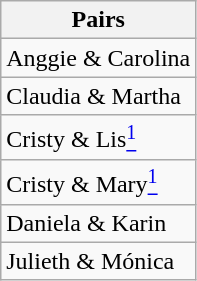<table class="wikitable">
<tr>
<th><strong>Pairs</strong></th>
</tr>
<tr>
<td>Anggie & Carolina</td>
</tr>
<tr>
<td>Claudia & Martha</td>
</tr>
<tr>
<td>Cristy & Lis<a href='#'><sup>1</sup></a></td>
</tr>
<tr>
<td>Cristy & Mary<a href='#'><sup>1</sup></a></td>
</tr>
<tr>
<td>Daniela & Karin</td>
</tr>
<tr>
<td>Julieth & Mónica</td>
</tr>
</table>
